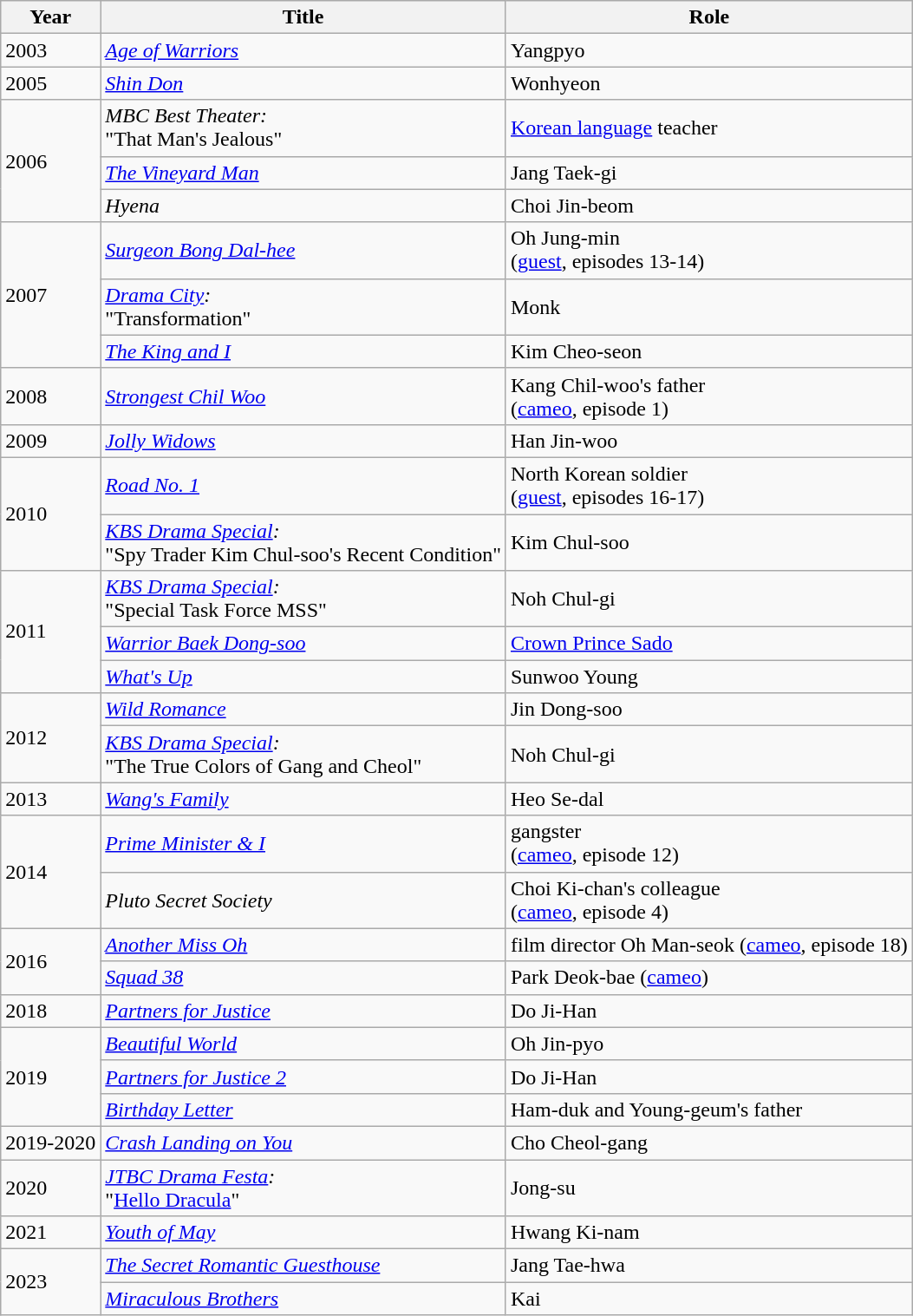<table class="wikitable sortable">
<tr>
<th>Year</th>
<th>Title</th>
<th>Role</th>
</tr>
<tr>
<td>2003</td>
<td><em><a href='#'>Age of Warriors</a></em></td>
<td>Yangpyo</td>
</tr>
<tr>
<td>2005</td>
<td><em><a href='#'>Shin Don</a></em></td>
<td>Wonhyeon</td>
</tr>
<tr>
<td rowspan=3>2006</td>
<td><em>MBC Best Theater:</em><br>"That Man's Jealous"</td>
<td><a href='#'>Korean language</a> teacher</td>
</tr>
<tr>
<td><em><a href='#'>The Vineyard Man</a></em></td>
<td>Jang Taek-gi</td>
</tr>
<tr>
<td><em>Hyena</em></td>
<td>Choi Jin-beom</td>
</tr>
<tr>
<td rowspan=3>2007</td>
<td><em><a href='#'>Surgeon Bong Dal-hee</a></em></td>
<td>Oh Jung-min <br> (<a href='#'>guest</a>, episodes 13-14)</td>
</tr>
<tr>
<td><em><a href='#'>Drama City</a>:</em><br>"Transformation"</td>
<td>Monk</td>
</tr>
<tr>
<td><em><a href='#'>The King and I</a></em></td>
<td>Kim Cheo-seon</td>
</tr>
<tr>
<td>2008</td>
<td><em><a href='#'>Strongest Chil Woo</a></em></td>
<td>Kang Chil-woo's father <br> (<a href='#'>cameo</a>, episode 1)</td>
</tr>
<tr>
<td>2009</td>
<td><em><a href='#'>Jolly Widows</a></em></td>
<td>Han Jin-woo</td>
</tr>
<tr>
<td rowspan=2>2010</td>
<td><em><a href='#'>Road No. 1</a></em></td>
<td>North Korean soldier <br> (<a href='#'>guest</a>, episodes 16-17)</td>
</tr>
<tr>
<td><em><a href='#'>KBS Drama Special</a>:</em><br>"Spy Trader Kim Chul-soo's Recent Condition"</td>
<td>Kim Chul-soo</td>
</tr>
<tr>
<td rowspan=3>2011</td>
<td><em><a href='#'>KBS Drama Special</a>:</em><br>"Special Task Force MSS"</td>
<td>Noh Chul-gi</td>
</tr>
<tr>
<td><em><a href='#'>Warrior Baek Dong-soo</a></em></td>
<td><a href='#'>Crown Prince Sado</a></td>
</tr>
<tr>
<td><em><a href='#'>What's Up</a></em></td>
<td>Sunwoo Young</td>
</tr>
<tr>
<td rowspan=2>2012</td>
<td><em><a href='#'>Wild Romance</a></em></td>
<td>Jin Dong-soo</td>
</tr>
<tr>
<td><em><a href='#'>KBS Drama Special</a>:</em><br>"The True Colors of Gang and Cheol"</td>
<td>Noh Chul-gi</td>
</tr>
<tr>
<td>2013</td>
<td><em><a href='#'>Wang's Family</a></em></td>
<td>Heo Se-dal</td>
</tr>
<tr>
<td rowspan=2>2014</td>
<td><em><a href='#'>Prime Minister & I</a></em></td>
<td>gangster <br> (<a href='#'>cameo</a>, episode 12)</td>
</tr>
<tr>
<td><em>Pluto Secret Society</em></td>
<td>Choi Ki-chan's colleague <br> (<a href='#'>cameo</a>, episode 4)</td>
</tr>
<tr>
<td rowspan=2>2016</td>
<td><em><a href='#'>Another Miss Oh</a></em></td>
<td>film director Oh Man-seok (<a href='#'>cameo</a>, episode 18)</td>
</tr>
<tr>
<td><em><a href='#'>Squad 38</a></em></td>
<td>Park Deok-bae (<a href='#'>cameo</a>)</td>
</tr>
<tr>
<td>2018</td>
<td><em><a href='#'>Partners for Justice</a></em></td>
<td>Do Ji-Han</td>
</tr>
<tr>
<td rowspan="3">2019</td>
<td><em><a href='#'>Beautiful World</a></em></td>
<td>Oh Jin-pyo</td>
</tr>
<tr>
<td><em><a href='#'>Partners for Justice 2</a></em></td>
<td>Do Ji-Han</td>
</tr>
<tr>
<td><em><a href='#'>Birthday Letter</a></em></td>
<td>Ham-duk and Young-geum's father</td>
</tr>
<tr>
<td>2019-2020</td>
<td><em><a href='#'>Crash Landing on You</a></em></td>
<td>Cho Cheol-gang</td>
</tr>
<tr>
<td>2020</td>
<td><em><a href='#'>JTBC Drama Festa</a>:</em><br>"<a href='#'>Hello Dracula</a>"</td>
<td>Jong-su</td>
</tr>
<tr>
<td>2021</td>
<td><em><a href='#'>Youth of May</a></em></td>
<td>Hwang Ki-nam</td>
</tr>
<tr>
<td rowspan="2">2023</td>
<td><em><a href='#'>The Secret Romantic Guesthouse</a></em></td>
<td>Jang Tae-hwa</td>
</tr>
<tr>
<td><em><a href='#'>Miraculous Brothers</a></em></td>
<td>Kai</td>
</tr>
</table>
